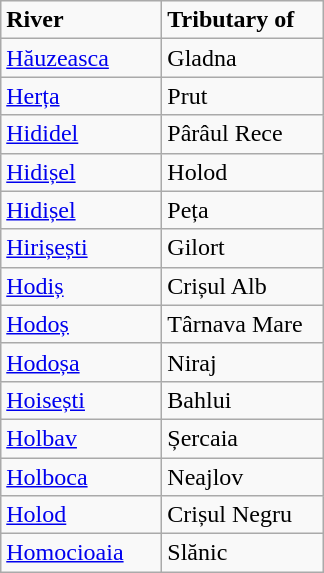<table class="wikitable">
<tr>
<td width="100pt"><strong>River</strong></td>
<td width="100pt"><strong>Tributary of</strong></td>
</tr>
<tr>
<td><a href='#'>Hăuzeasca</a></td>
<td>Gladna</td>
</tr>
<tr>
<td><a href='#'>Herța</a></td>
<td>Prut</td>
</tr>
<tr>
<td><a href='#'>Hididel</a></td>
<td>Pârâul Rece</td>
</tr>
<tr>
<td><a href='#'>Hidișel</a></td>
<td>Holod</td>
</tr>
<tr>
<td><a href='#'>Hidișel</a></td>
<td>Peța</td>
</tr>
<tr>
<td><a href='#'>Hirișești</a></td>
<td>Gilort</td>
</tr>
<tr>
<td><a href='#'>Hodiș</a></td>
<td>Crișul Alb</td>
</tr>
<tr>
<td><a href='#'>Hodoș</a></td>
<td>Târnava Mare</td>
</tr>
<tr>
<td><a href='#'>Hodoșa</a></td>
<td>Niraj</td>
</tr>
<tr>
<td><a href='#'>Hoisești</a></td>
<td>Bahlui</td>
</tr>
<tr>
<td><a href='#'>Holbav</a></td>
<td>Șercaia</td>
</tr>
<tr>
<td><a href='#'>Holboca</a></td>
<td>Neajlov</td>
</tr>
<tr>
<td><a href='#'>Holod</a></td>
<td>Crișul Negru</td>
</tr>
<tr>
<td><a href='#'>Homocioaia</a></td>
<td>Slănic</td>
</tr>
</table>
